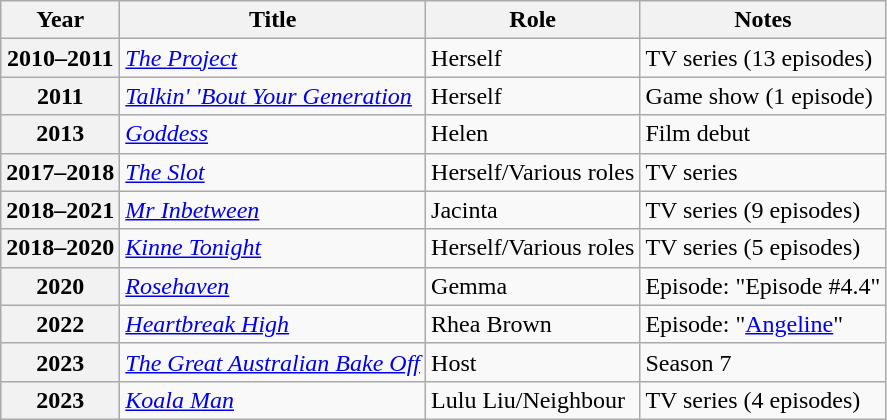<table class="wikitable sortable plainrowheaders">
<tr>
<th scope="col">Year</th>
<th scope="col">Title</th>
<th scope="col">Role</th>
<th scope="col" class="unsortable">Notes</th>
</tr>
<tr>
<th scope="row">2010–2011</th>
<td><em><a href='#'>The Project</a></em></td>
<td>Herself</td>
<td>TV series (13 episodes)</td>
</tr>
<tr>
<th scope="row">2011</th>
<td><em><a href='#'>Talkin' 'Bout Your Generation</a></em></td>
<td>Herself</td>
<td>Game show (1 episode)</td>
</tr>
<tr>
<th scope="row">2013</th>
<td><em><a href='#'>Goddess</a></em></td>
<td>Helen</td>
<td>Film debut</td>
</tr>
<tr>
<th scope="row">2017–2018</th>
<td><em><a href='#'>The Slot</a></em></td>
<td>Herself/Various roles</td>
<td>TV series</td>
</tr>
<tr>
<th scope="row">2018–2021</th>
<td><em><a href='#'>Mr Inbetween</a></em></td>
<td>Jacinta</td>
<td>TV series (9 episodes)</td>
</tr>
<tr>
<th scope="row">2018–2020</th>
<td><em><a href='#'>Kinne Tonight</a></em></td>
<td>Herself/Various roles</td>
<td>TV series (5 episodes)</td>
</tr>
<tr>
<th scope="row">2020</th>
<td><em><a href='#'>Rosehaven</a></em></td>
<td>Gemma</td>
<td>Episode: "Episode #4.4"</td>
</tr>
<tr>
<th scope="row">2022</th>
<td><em><a href='#'>Heartbreak High</a></em></td>
<td>Rhea Brown</td>
<td>Episode: "<a href='#'>Angeline</a>"</td>
</tr>
<tr>
<th scope="row">2023</th>
<td><em><a href='#'>The Great Australian Bake Off</a></em></td>
<td>Host</td>
<td>Season 7</td>
</tr>
<tr>
<th scope="row">2023</th>
<td><em><a href='#'>Koala Man</a></em></td>
<td>Lulu Liu/Neighbour</td>
<td>TV series (4 episodes)</td>
</tr>
</table>
